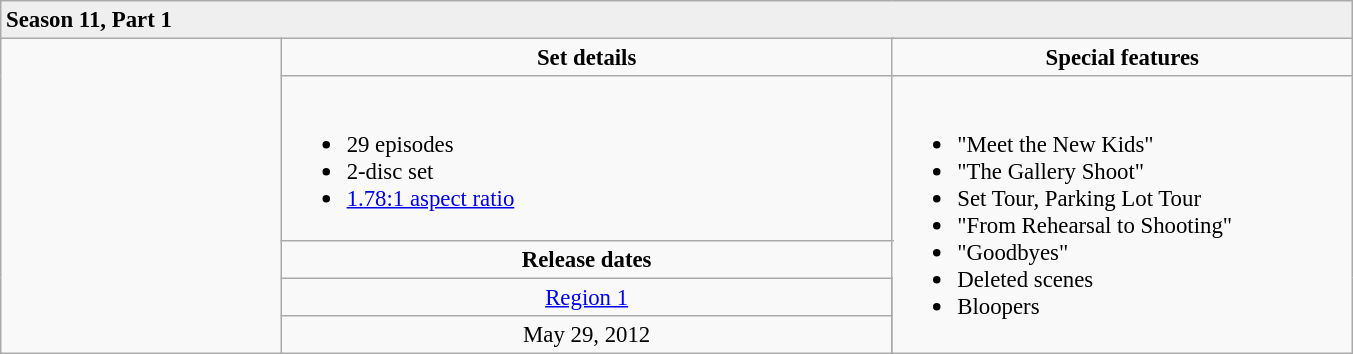<table class="wikitable" style="font-size: 95%;">
<tr style="background:#EFEFEF">
<td colspan="5"><strong>Season 11, Part 1</strong></td>
</tr>
<tr valign="top">
<td rowspan="5" valign="center" align="center" width="180"></td>
<td align="center" width="400" colspan="3"><strong>Set details</strong></td>
<td width="300" align="center"><strong>Special features</strong></td>
</tr>
<tr valign="top">
<td colspan="3" align="left" width="400"><br><ul><li>29 episodes</li><li>2-disc set</li><li><a href='#'>1.78:1 aspect ratio</a></li></ul></td>
<td rowspan="4" align="left" width="300"><br><ul><li>"Meet the New Kids"</li><li>"The Gallery Shoot"</li><li>Set Tour, Parking Lot Tour</li><li>"From Rehearsal to Shooting"</li><li>"Goodbyes"</li><li>Deleted scenes</li><li>Bloopers</li></ul></td>
</tr>
<tr>
<td colspan="3" align="center"><strong>Release dates</strong></td>
</tr>
<tr>
<td align="center"> <a href='#'>Region 1</a><br></td>
</tr>
<tr>
<td align="center">May 29, 2012<br></td>
</tr>
</table>
